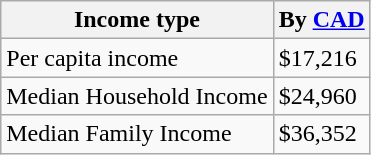<table class="wikitable">
<tr>
<th>Income type</th>
<th>By <a href='#'>CAD</a></th>
</tr>
<tr>
<td>Per capita income</td>
<td>$17,216</td>
</tr>
<tr>
<td>Median Household Income</td>
<td>$24,960</td>
</tr>
<tr>
<td>Median Family Income</td>
<td>$36,352</td>
</tr>
</table>
